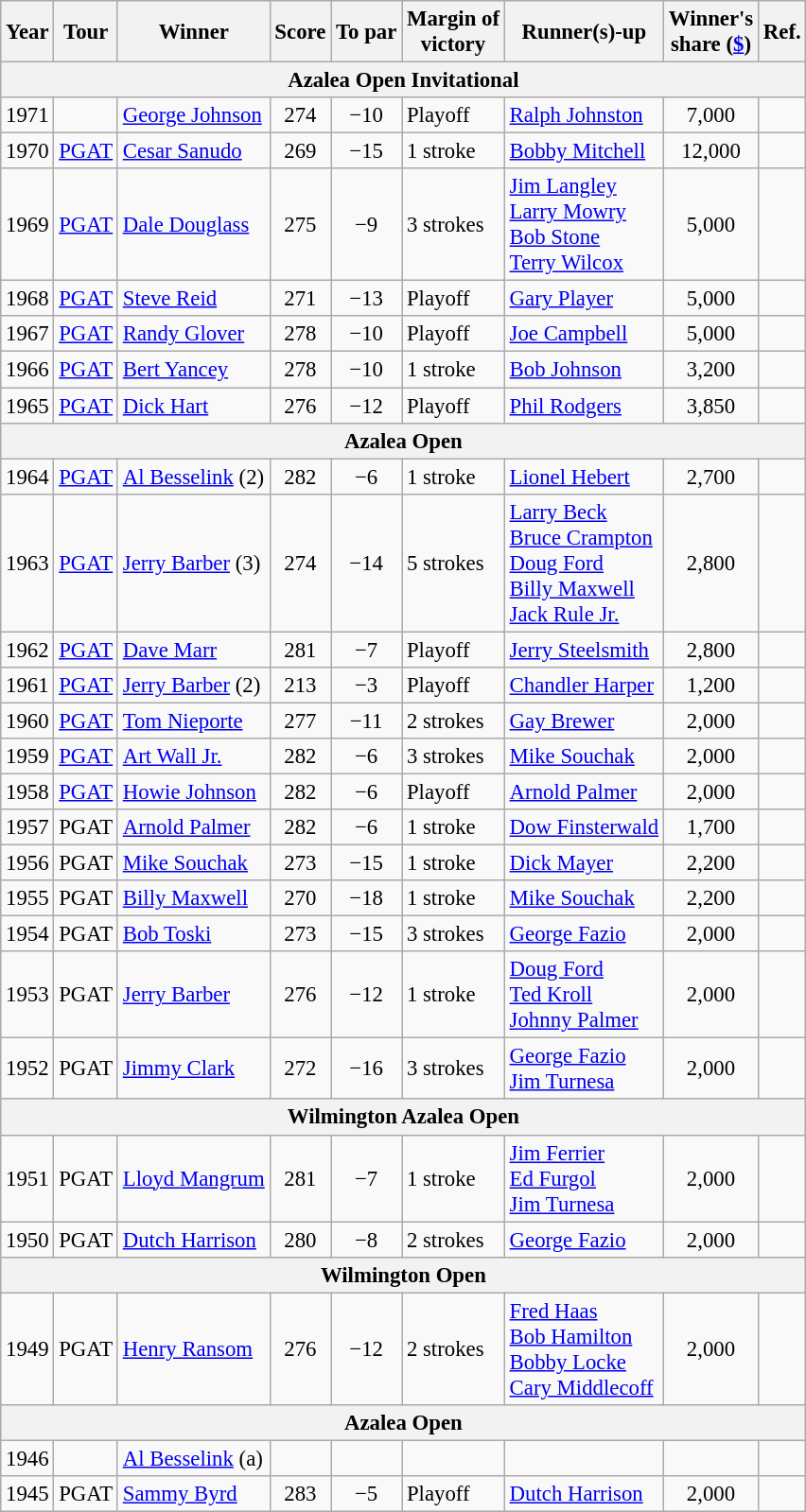<table class="wikitable" style="font-size:95%">
<tr>
<th>Year</th>
<th>Tour</th>
<th>Winner</th>
<th>Score</th>
<th>To par</th>
<th>Margin of<br>victory</th>
<th>Runner(s)-up</th>
<th>Winner's<br>share (<a href='#'>$</a>)</th>
<th>Ref.</th>
</tr>
<tr>
<th colspan="9">Azalea Open Invitational</th>
</tr>
<tr>
<td>1971</td>
<td></td>
<td> <a href='#'>George Johnson</a></td>
<td align=center>274</td>
<td align=center>−10</td>
<td>Playoff</td>
<td> <a href='#'>Ralph Johnston</a></td>
<td align=center>7,000</td>
<td></td>
</tr>
<tr>
<td>1970</td>
<td><a href='#'>PGAT</a></td>
<td> <a href='#'>Cesar Sanudo</a></td>
<td align=center>269</td>
<td align=center>−15</td>
<td>1 stroke</td>
<td> <a href='#'>Bobby Mitchell</a></td>
<td align=center>12,000</td>
<td></td>
</tr>
<tr>
<td>1969</td>
<td><a href='#'>PGAT</a></td>
<td> <a href='#'>Dale Douglass</a></td>
<td align=center>275</td>
<td align=center>−9</td>
<td>3 strokes</td>
<td> <a href='#'>Jim Langley</a><br> <a href='#'>Larry Mowry</a><br> <a href='#'>Bob Stone</a><br> <a href='#'>Terry Wilcox</a></td>
<td align=center>5,000</td>
<td></td>
</tr>
<tr>
<td>1968</td>
<td><a href='#'>PGAT</a></td>
<td> <a href='#'>Steve Reid</a></td>
<td align=center>271</td>
<td align=center>−13</td>
<td>Playoff</td>
<td> <a href='#'>Gary Player</a></td>
<td align=center>5,000</td>
<td></td>
</tr>
<tr>
<td>1967</td>
<td><a href='#'>PGAT</a></td>
<td> <a href='#'>Randy Glover</a></td>
<td align=center>278</td>
<td align=center>−10</td>
<td>Playoff</td>
<td> <a href='#'>Joe Campbell</a></td>
<td align=center>5,000</td>
<td></td>
</tr>
<tr>
<td>1966</td>
<td><a href='#'>PGAT</a></td>
<td> <a href='#'>Bert Yancey</a></td>
<td align=center>278</td>
<td align=center>−10</td>
<td>1 stroke</td>
<td> <a href='#'>Bob Johnson</a></td>
<td align=center>3,200</td>
<td></td>
</tr>
<tr>
<td>1965</td>
<td><a href='#'>PGAT</a></td>
<td> <a href='#'>Dick Hart</a></td>
<td align=center>276</td>
<td align=center>−12</td>
<td>Playoff</td>
<td> <a href='#'>Phil Rodgers</a></td>
<td align=center>3,850</td>
<td></td>
</tr>
<tr>
<th colspan="9">Azalea Open</th>
</tr>
<tr>
<td>1964</td>
<td><a href='#'>PGAT</a></td>
<td> <a href='#'>Al Besselink</a> (2)</td>
<td align=center>282</td>
<td align=center>−6</td>
<td>1 stroke</td>
<td> <a href='#'>Lionel Hebert</a></td>
<td align=center>2,700</td>
<td></td>
</tr>
<tr>
<td>1963</td>
<td><a href='#'>PGAT</a></td>
<td> <a href='#'>Jerry Barber</a> (3)</td>
<td align=center>274</td>
<td align=center>−14</td>
<td>5 strokes</td>
<td> <a href='#'>Larry Beck</a><br> <a href='#'>Bruce Crampton</a><br> <a href='#'>Doug Ford</a><br> <a href='#'>Billy Maxwell</a><br> <a href='#'>Jack Rule Jr.</a></td>
<td align=center>2,800</td>
<td></td>
</tr>
<tr>
<td>1962</td>
<td><a href='#'>PGAT</a></td>
<td> <a href='#'>Dave Marr</a></td>
<td align=center>281</td>
<td align=center>−7</td>
<td>Playoff</td>
<td> <a href='#'>Jerry Steelsmith</a></td>
<td align=center>2,800</td>
<td></td>
</tr>
<tr>
<td>1961</td>
<td><a href='#'>PGAT</a></td>
<td> <a href='#'>Jerry Barber</a> (2)</td>
<td align=center>213</td>
<td align=center>−3</td>
<td>Playoff</td>
<td> <a href='#'>Chandler Harper</a></td>
<td align=center>1,200</td>
<td></td>
</tr>
<tr>
<td>1960</td>
<td><a href='#'>PGAT</a></td>
<td> <a href='#'>Tom Nieporte</a></td>
<td align=center>277</td>
<td align=center>−11</td>
<td>2 strokes</td>
<td> <a href='#'>Gay Brewer</a></td>
<td align=center>2,000</td>
<td></td>
</tr>
<tr>
<td>1959</td>
<td><a href='#'>PGAT</a></td>
<td> <a href='#'>Art Wall Jr.</a></td>
<td align=center>282</td>
<td align=center>−6</td>
<td>3 strokes</td>
<td> <a href='#'>Mike Souchak</a></td>
<td align=center>2,000</td>
<td></td>
</tr>
<tr>
<td>1958</td>
<td><a href='#'>PGAT</a></td>
<td> <a href='#'>Howie Johnson</a></td>
<td align=center>282</td>
<td align=center>−6</td>
<td>Playoff</td>
<td> <a href='#'>Arnold Palmer</a></td>
<td align=center>2,000</td>
<td></td>
</tr>
<tr>
<td>1957</td>
<td>PGAT</td>
<td> <a href='#'>Arnold Palmer</a></td>
<td align=center>282</td>
<td align=center>−6</td>
<td>1 stroke</td>
<td> <a href='#'>Dow Finsterwald</a></td>
<td align=center>1,700</td>
<td></td>
</tr>
<tr>
<td>1956</td>
<td>PGAT</td>
<td> <a href='#'>Mike Souchak</a></td>
<td align=center>273</td>
<td align=center>−15</td>
<td>1 stroke</td>
<td> <a href='#'>Dick Mayer</a></td>
<td align=center>2,200</td>
<td></td>
</tr>
<tr>
<td>1955</td>
<td>PGAT</td>
<td> <a href='#'>Billy Maxwell</a></td>
<td align=center>270</td>
<td align=center>−18</td>
<td>1 stroke</td>
<td> <a href='#'>Mike Souchak</a></td>
<td align=center>2,200</td>
<td></td>
</tr>
<tr>
<td>1954</td>
<td>PGAT</td>
<td> <a href='#'>Bob Toski</a></td>
<td align=center>273</td>
<td align=center>−15</td>
<td>3 strokes</td>
<td> <a href='#'>George Fazio</a></td>
<td align=center>2,000</td>
<td></td>
</tr>
<tr>
<td>1953</td>
<td>PGAT</td>
<td> <a href='#'>Jerry Barber</a></td>
<td align=center>276</td>
<td align=center>−12</td>
<td>1 stroke</td>
<td> <a href='#'>Doug Ford</a><br> <a href='#'>Ted Kroll</a><br> <a href='#'>Johnny Palmer</a></td>
<td align=center>2,000</td>
<td></td>
</tr>
<tr>
<td>1952</td>
<td>PGAT</td>
<td> <a href='#'>Jimmy Clark</a></td>
<td align=center>272</td>
<td align=center>−16</td>
<td>3 strokes</td>
<td> <a href='#'>George Fazio</a><br> <a href='#'>Jim Turnesa</a></td>
<td align=center>2,000</td>
<td></td>
</tr>
<tr>
<th colspan="9">Wilmington Azalea Open</th>
</tr>
<tr>
<td>1951</td>
<td>PGAT</td>
<td> <a href='#'>Lloyd Mangrum</a></td>
<td align=center>281</td>
<td align=center>−7</td>
<td>1 stroke</td>
<td> <a href='#'>Jim Ferrier</a><br> <a href='#'>Ed Furgol</a><br> <a href='#'>Jim Turnesa</a></td>
<td align=center>2,000</td>
<td></td>
</tr>
<tr>
<td>1950</td>
<td>PGAT</td>
<td> <a href='#'>Dutch Harrison</a></td>
<td align=center>280</td>
<td align=center>−8</td>
<td>2 strokes</td>
<td> <a href='#'>George Fazio</a></td>
<td align=center>2,000</td>
<td></td>
</tr>
<tr>
<th colspan="9">Wilmington Open</th>
</tr>
<tr>
<td>1949</td>
<td>PGAT</td>
<td> <a href='#'>Henry Ransom</a></td>
<td align=center>276</td>
<td align=center>−12</td>
<td>2 strokes</td>
<td> <a href='#'>Fred Haas</a><br> <a href='#'>Bob Hamilton</a><br> <a href='#'>Bobby Locke</a><br> <a href='#'>Cary Middlecoff</a></td>
<td align=center>2,000</td>
<td></td>
</tr>
<tr>
<th colspan="9">Azalea Open</th>
</tr>
<tr>
<td>1946</td>
<td></td>
<td> <a href='#'>Al Besselink</a> (a)</td>
<td align=center></td>
<td align=center></td>
<td></td>
<td></td>
<td align=center></td>
<td></td>
</tr>
<tr>
<td>1945</td>
<td>PGAT</td>
<td> <a href='#'>Sammy Byrd</a></td>
<td align=center>283</td>
<td align=center>−5</td>
<td>Playoff</td>
<td> <a href='#'>Dutch Harrison</a></td>
<td align=center>2,000</td>
<td></td>
</tr>
</table>
